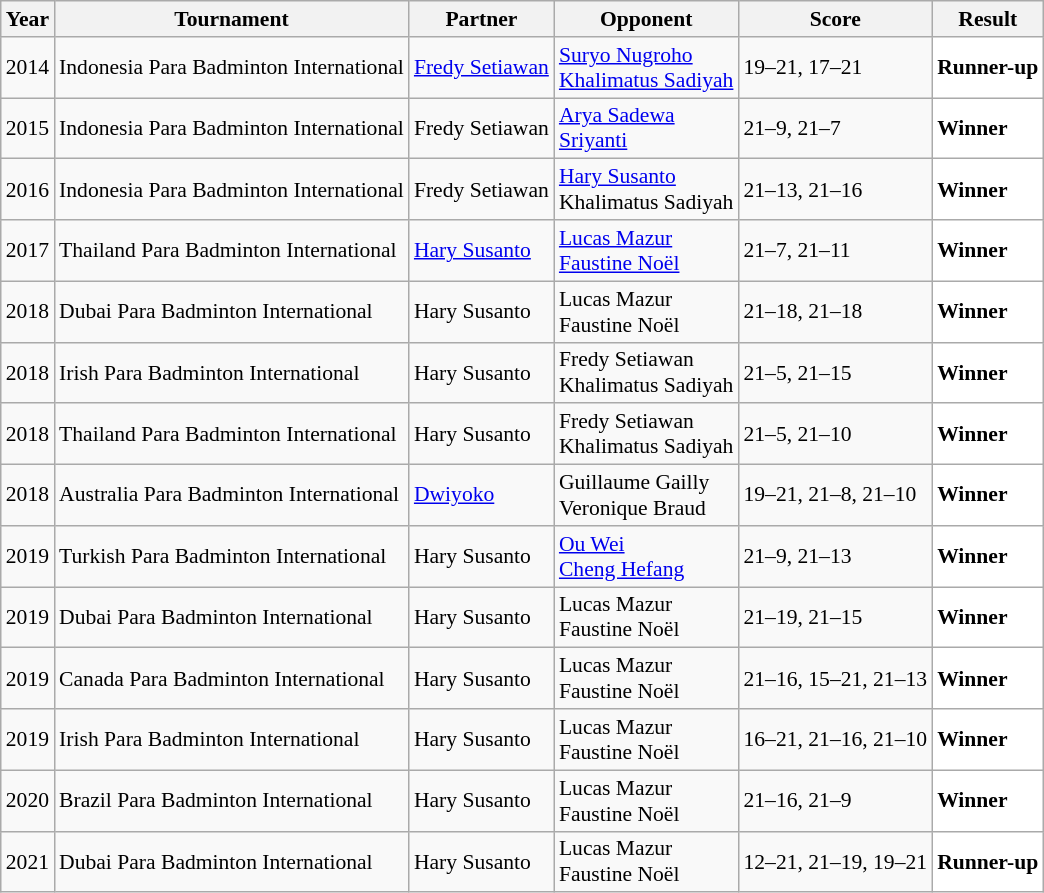<table class="sortable wikitable" style="font-size: 90%;">
<tr>
<th>Year</th>
<th>Tournament</th>
<th>Partner</th>
<th>Opponent</th>
<th>Score</th>
<th>Result</th>
</tr>
<tr>
<td align="center">2014</td>
<td align="left">Indonesia Para Badminton International</td>
<td align="left"> <a href='#'>Fredy Setiawan</a></td>
<td align="left"> <a href='#'>Suryo Nugroho</a> <br>  <a href='#'>Khalimatus Sadiyah</a></td>
<td align="left">19–21, 17–21</td>
<td style="text-align:left; background:white"> <strong>Runner-up</strong></td>
</tr>
<tr>
<td align="center">2015</td>
<td align="left">Indonesia Para Badminton International</td>
<td align="left"> Fredy Setiawan</td>
<td align="left"> <a href='#'>Arya Sadewa</a> <br>  <a href='#'>Sriyanti</a></td>
<td align="left">21–9, 21–7</td>
<td style="text-align:left; background:white"> <strong>Winner</strong></td>
</tr>
<tr>
<td align="center">2016</td>
<td align="left">Indonesia Para Badminton International</td>
<td align="left"> Fredy Setiawan</td>
<td align="left"> <a href='#'>Hary Susanto</a> <br>  Khalimatus Sadiyah</td>
<td align="left">21–13, 21–16</td>
<td style="text-align:left; background:white"> <strong>Winner</strong></td>
</tr>
<tr>
<td align="center">2017</td>
<td align="left">Thailand Para Badminton International</td>
<td align="left"> <a href='#'>Hary Susanto</a></td>
<td align="left"> <a href='#'>Lucas Mazur</a> <br>  <a href='#'>Faustine Noël</a></td>
<td align="left">21–7, 21–11</td>
<td style="text-align:left; background:white"> <strong>Winner</strong></td>
</tr>
<tr>
<td align="center">2018</td>
<td align="left">Dubai Para Badminton International</td>
<td align="left"> Hary Susanto</td>
<td align="left"> Lucas Mazur <br>  Faustine Noël</td>
<td align="left">21–18, 21–18</td>
<td style="text-align:left; background:white"> <strong>Winner</strong></td>
</tr>
<tr>
<td align="center">2018</td>
<td align="left">Irish Para Badminton International</td>
<td align="left"> Hary Susanto</td>
<td align="left"> Fredy Setiawan <br>  Khalimatus Sadiyah</td>
<td align="left">21–5, 21–15</td>
<td style="text-align:left; background:white"> <strong>Winner</strong></td>
</tr>
<tr>
<td align="center">2018</td>
<td align="left">Thailand Para Badminton International</td>
<td align="left"> Hary Susanto</td>
<td align="left"> Fredy Setiawan <br>  Khalimatus Sadiyah</td>
<td align="left">21–5, 21–10</td>
<td style="text-align:left; background:white"> <strong>Winner</strong></td>
</tr>
<tr>
<td align="center">2018</td>
<td align="left">Australia Para Badminton International</td>
<td align="left"> <a href='#'>Dwiyoko</a></td>
<td align="left"> Guillaume Gailly <br>  Veronique Braud</td>
<td align="left">19–21, 21–8, 21–10</td>
<td style="text-align:left; background:white"> <strong>Winner</strong></td>
</tr>
<tr>
<td align="center">2019</td>
<td align="left">Turkish Para Badminton International</td>
<td align="left"> Hary Susanto</td>
<td align="left"> <a href='#'>Ou Wei</a> <br>  <a href='#'>Cheng Hefang</a></td>
<td align="left">21–9, 21–13</td>
<td style="text-align:left; background:white"> <strong>Winner</strong></td>
</tr>
<tr>
<td align="center">2019</td>
<td align="left">Dubai Para Badminton International</td>
<td align="left"> Hary Susanto</td>
<td align="left"> Lucas Mazur <br>  Faustine  Noël</td>
<td align="left">21–19, 21–15</td>
<td style="text-align:left; background:white"> <strong>Winner</strong></td>
</tr>
<tr>
<td align="center">2019</td>
<td align="left">Canada Para Badminton International</td>
<td align="left"> Hary Susanto</td>
<td align="left"> Lucas Mazur <br>  Faustine Noël</td>
<td align="left">21–16, 15–21, 21–13</td>
<td style="text-align:left; background:white"> <strong>Winner</strong></td>
</tr>
<tr>
<td align="center">2019</td>
<td align="left">Irish Para Badminton International</td>
<td align="left"> Hary Susanto</td>
<td align="left"> Lucas Mazur <br>  Faustine Noël</td>
<td align="left">16–21, 21–16, 21–10</td>
<td style="text-align:left; background:white"> <strong>Winner</strong></td>
</tr>
<tr>
<td align="center">2020</td>
<td align="left">Brazil Para Badminton International</td>
<td align="left"> Hary Susanto</td>
<td align="left"> Lucas Mazur <br>  Faustine Noël</td>
<td align="left">21–16, 21–9</td>
<td style="text-align:left; background:white"> <strong>Winner</strong></td>
</tr>
<tr>
<td align="center">2021</td>
<td align="left">Dubai Para Badminton International</td>
<td align="left"> Hary Susanto</td>
<td align="left"> Lucas Mazur <br>  Faustine Noël</td>
<td align="left">12–21, 21–19, 19–21</td>
<td style="text-align:left; background:white"> <strong>Runner-up</strong></td>
</tr>
</table>
